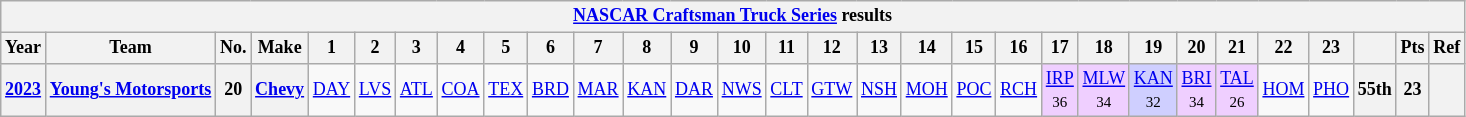<table class="wikitable" style="text-align:center; font-size:75%">
<tr>
<th colspan=30><a href='#'>NASCAR Craftsman Truck Series</a> results</th>
</tr>
<tr>
<th>Year</th>
<th>Team</th>
<th>No.</th>
<th>Make</th>
<th>1</th>
<th>2</th>
<th>3</th>
<th>4</th>
<th>5</th>
<th>6</th>
<th>7</th>
<th>8</th>
<th>9</th>
<th>10</th>
<th>11</th>
<th>12</th>
<th>13</th>
<th>14</th>
<th>15</th>
<th>16</th>
<th>17</th>
<th>18</th>
<th>19</th>
<th>20</th>
<th>21</th>
<th>22</th>
<th>23</th>
<th></th>
<th>Pts</th>
<th>Ref</th>
</tr>
<tr>
<th><a href='#'>2023</a></th>
<th><a href='#'>Young's Motorsports</a></th>
<th>20</th>
<th><a href='#'>Chevy</a></th>
<td><a href='#'>DAY</a></td>
<td><a href='#'>LVS</a></td>
<td><a href='#'>ATL</a></td>
<td><a href='#'>COA</a></td>
<td><a href='#'>TEX</a></td>
<td><a href='#'>BRD</a></td>
<td><a href='#'>MAR</a></td>
<td><a href='#'>KAN</a></td>
<td><a href='#'>DAR</a></td>
<td><a href='#'>NWS</a></td>
<td><a href='#'>CLT</a></td>
<td><a href='#'>GTW</a></td>
<td><a href='#'>NSH</a></td>
<td><a href='#'>MOH</a></td>
<td><a href='#'>POC</a></td>
<td><a href='#'>RCH</a></td>
<td style="background:#EFCFFF;"><a href='#'>IRP</a><br><small>36</small></td>
<td style="background:#EFCFFF;"><a href='#'>MLW</a><br><small>34</small></td>
<td style="background:#CFCFFF;"><a href='#'>KAN</a><br><small>32</small></td>
<td style="background:#EFCFFF;"><a href='#'>BRI</a><br><small>34</small></td>
<td style="background:#EFCFFF;"><a href='#'>TAL</a><br><small>26</small></td>
<td><a href='#'>HOM</a></td>
<td><a href='#'>PHO</a></td>
<th>55th</th>
<th>23</th>
<th></th>
</tr>
</table>
